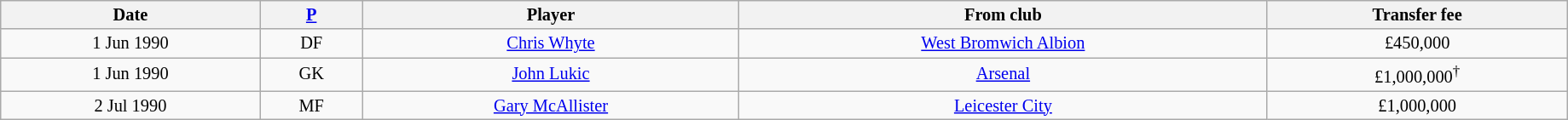<table class="wikitable sortable" style="width:97%; text-align:center; font-size:85%;">
<tr>
<th>Date</th>
<th><a href='#'>P</a></th>
<th>Player</th>
<th>From club</th>
<th>Transfer fee</th>
</tr>
<tr>
<td>1 Jun 1990</td>
<td>DF</td>
<td> <a href='#'>Chris Whyte</a></td>
<td> <a href='#'>West Bromwich Albion</a></td>
<td>£450,000</td>
</tr>
<tr>
<td>1 Jun 1990</td>
<td>GK</td>
<td> <a href='#'>John Lukic</a></td>
<td> <a href='#'>Arsenal</a></td>
<td>£1,000,000<sup>†</sup></td>
</tr>
<tr>
<td>2 Jul 1990</td>
<td>MF</td>
<td> <a href='#'>Gary McAllister</a></td>
<td> <a href='#'>Leicester City</a></td>
<td>£1,000,000</td>
</tr>
</table>
